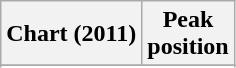<table class="wikitable sortable plainrowheaders">
<tr>
<th>Chart (2011)</th>
<th>Peak <br> position</th>
</tr>
<tr>
</tr>
<tr>
</tr>
<tr>
</tr>
<tr>
</tr>
</table>
